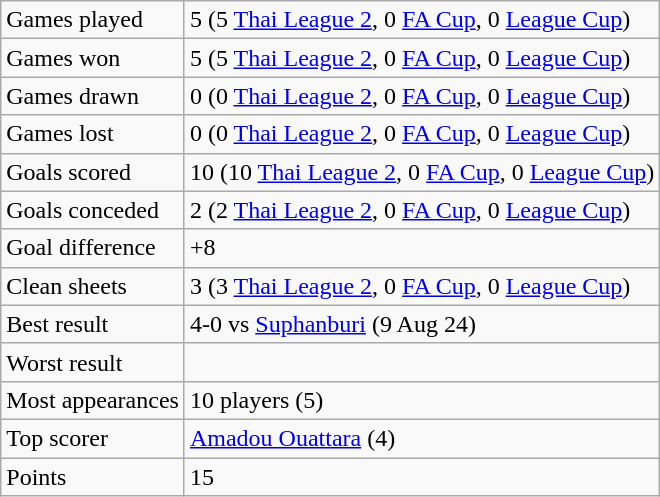<table class="wikitable">
<tr>
<td>Games played</td>
<td>5 (5 <a href='#'>Thai League 2</a>, 0 <a href='#'>FA Cup</a>, 0 <a href='#'>League Cup</a>)</td>
</tr>
<tr>
<td>Games won</td>
<td>5 (5 <a href='#'>Thai League 2</a>, 0 <a href='#'>FA Cup</a>, 0 <a href='#'>League Cup</a>)</td>
</tr>
<tr>
<td>Games drawn</td>
<td>0 (0 <a href='#'>Thai League 2</a>, 0 <a href='#'>FA Cup</a>, 0 <a href='#'>League Cup</a>)</td>
</tr>
<tr>
<td>Games lost</td>
<td>0 (0 <a href='#'>Thai League 2</a>, 0 <a href='#'>FA Cup</a>, 0 <a href='#'>League Cup</a>)</td>
</tr>
<tr>
<td>Goals scored</td>
<td>10 (10 <a href='#'>Thai League 2</a>, 0 <a href='#'>FA Cup</a>, 0 <a href='#'>League Cup</a>)</td>
</tr>
<tr>
<td>Goals conceded</td>
<td>2 (2 <a href='#'>Thai League 2</a>, 0 <a href='#'>FA Cup</a>, 0 <a href='#'>League Cup</a>)</td>
</tr>
<tr>
<td>Goal difference</td>
<td>+8</td>
</tr>
<tr>
<td>Clean sheets</td>
<td>3 (3 <a href='#'>Thai League 2</a>, 0 <a href='#'>FA Cup</a>, 0 <a href='#'>League Cup</a>)</td>
</tr>
<tr>
<td>Best result</td>
<td>4-0 vs <a href='#'>Suphanburi</a> (9 Aug 24)</td>
</tr>
<tr>
<td>Worst result</td>
<td></td>
</tr>
<tr>
<td>Most appearances</td>
<td>10 players (5)</td>
</tr>
<tr>
<td>Top scorer</td>
<td><a href='#'>Amadou Ouattara</a> (4)</td>
</tr>
<tr>
<td>Points</td>
<td>15</td>
</tr>
</table>
